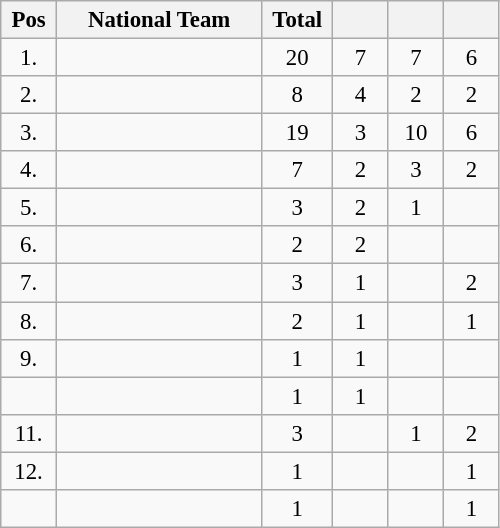<table class="wikitable" style="font-size: 95%">
<tr>
<th width=30px>Pos</th>
<th width=130px>National Team</th>
<th width=40px>Total</th>
<th width=30px ></th>
<th width=30px ></th>
<th width=30px ></th>
</tr>
<tr align=center>
<td>1.</td>
<td align=left></td>
<td>20</td>
<td>7</td>
<td>7</td>
<td>6</td>
</tr>
<tr align=center>
<td>2.</td>
<td align=left></td>
<td>8</td>
<td>4</td>
<td>2</td>
<td>2</td>
</tr>
<tr align=center>
<td>3.</td>
<td align=left></td>
<td>19</td>
<td>3</td>
<td>10</td>
<td>6</td>
</tr>
<tr align=center>
<td>4.</td>
<td align=left></td>
<td>7</td>
<td>2</td>
<td>3</td>
<td>2</td>
</tr>
<tr align=center>
<td>5.</td>
<td align=left></td>
<td>3</td>
<td>2</td>
<td>1</td>
<td></td>
</tr>
<tr align=center>
<td>6.</td>
<td align=left></td>
<td>2</td>
<td>2</td>
<td></td>
<td></td>
</tr>
<tr align=center>
<td>7.</td>
<td align=left></td>
<td>3</td>
<td>1</td>
<td></td>
<td>2</td>
</tr>
<tr align=center>
<td>8.</td>
<td align=left></td>
<td>2</td>
<td>1</td>
<td></td>
<td>1</td>
</tr>
<tr align=center>
<td>9.</td>
<td align=left></td>
<td>1</td>
<td>1</td>
<td></td>
<td></td>
</tr>
<tr align=center>
<td></td>
<td align=left></td>
<td>1</td>
<td>1</td>
<td></td>
<td></td>
</tr>
<tr align=center>
<td>11.</td>
<td align=left></td>
<td>3</td>
<td></td>
<td>1</td>
<td>2</td>
</tr>
<tr align=center>
<td>12.</td>
<td align=left></td>
<td>1</td>
<td></td>
<td></td>
<td>1</td>
</tr>
<tr align=center>
<td></td>
<td align=left></td>
<td>1</td>
<td></td>
<td></td>
<td>1</td>
</tr>
</table>
